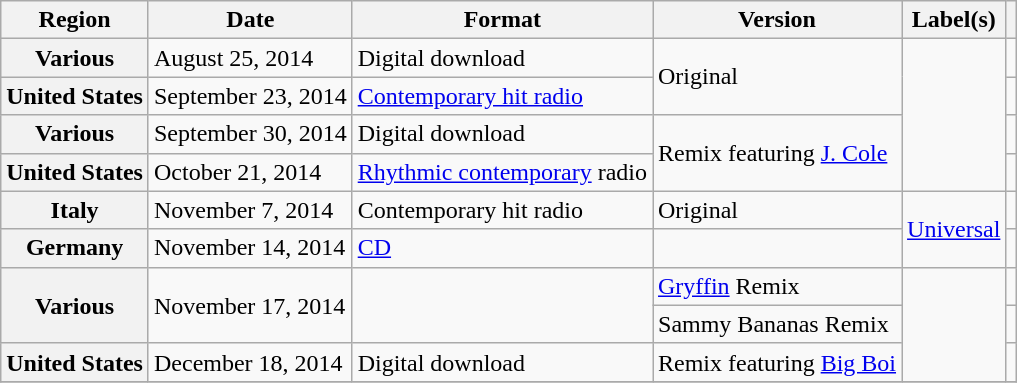<table class="wikitable plainrowheaders">
<tr>
<th scope="col">Region</th>
<th scope="col">Date</th>
<th scope="col">Format</th>
<th scope="col">Version</th>
<th scope="col">Label(s)</th>
<th scope="col"></th>
</tr>
<tr>
<th scope="row">Various</th>
<td>August 25, 2014</td>
<td>Digital download</td>
<td rowspan="2">Original</td>
<td rowspan="4"></td>
<td></td>
</tr>
<tr>
<th scope="row">United States</th>
<td>September 23, 2014</td>
<td><a href='#'>Contemporary hit radio</a></td>
<td></td>
</tr>
<tr>
<th scope="row">Various</th>
<td>September 30, 2014</td>
<td>Digital download</td>
<td rowspan="2">Remix featuring <a href='#'>J. Cole</a></td>
<td></td>
</tr>
<tr>
<th scope="row">United States</th>
<td>October 21, 2014</td>
<td><a href='#'>Rhythmic contemporary</a> radio</td>
<td></td>
</tr>
<tr>
<th scope="row">Italy</th>
<td>November 7, 2014</td>
<td>Contemporary hit radio</td>
<td>Original</td>
<td rowspan="2"><a href='#'>Universal</a></td>
<td></td>
</tr>
<tr>
<th scope="row">Germany</th>
<td>November 14, 2014</td>
<td><a href='#'>CD</a></td>
<td></td>
<td></td>
</tr>
<tr>
<th scope="row" rowspan="2">Various</th>
<td rowspan="2">November 17, 2014</td>
<td rowspan="2"></td>
<td><a href='#'>Gryffin</a> Remix</td>
<td rowspan="3"></td>
<td></td>
</tr>
<tr>
<td>Sammy Bananas Remix</td>
<td></td>
</tr>
<tr>
<th scope="row">United States</th>
<td>December 18, 2014</td>
<td>Digital download</td>
<td>Remix featuring <a href='#'>Big Boi</a></td>
<td></td>
</tr>
<tr>
</tr>
</table>
